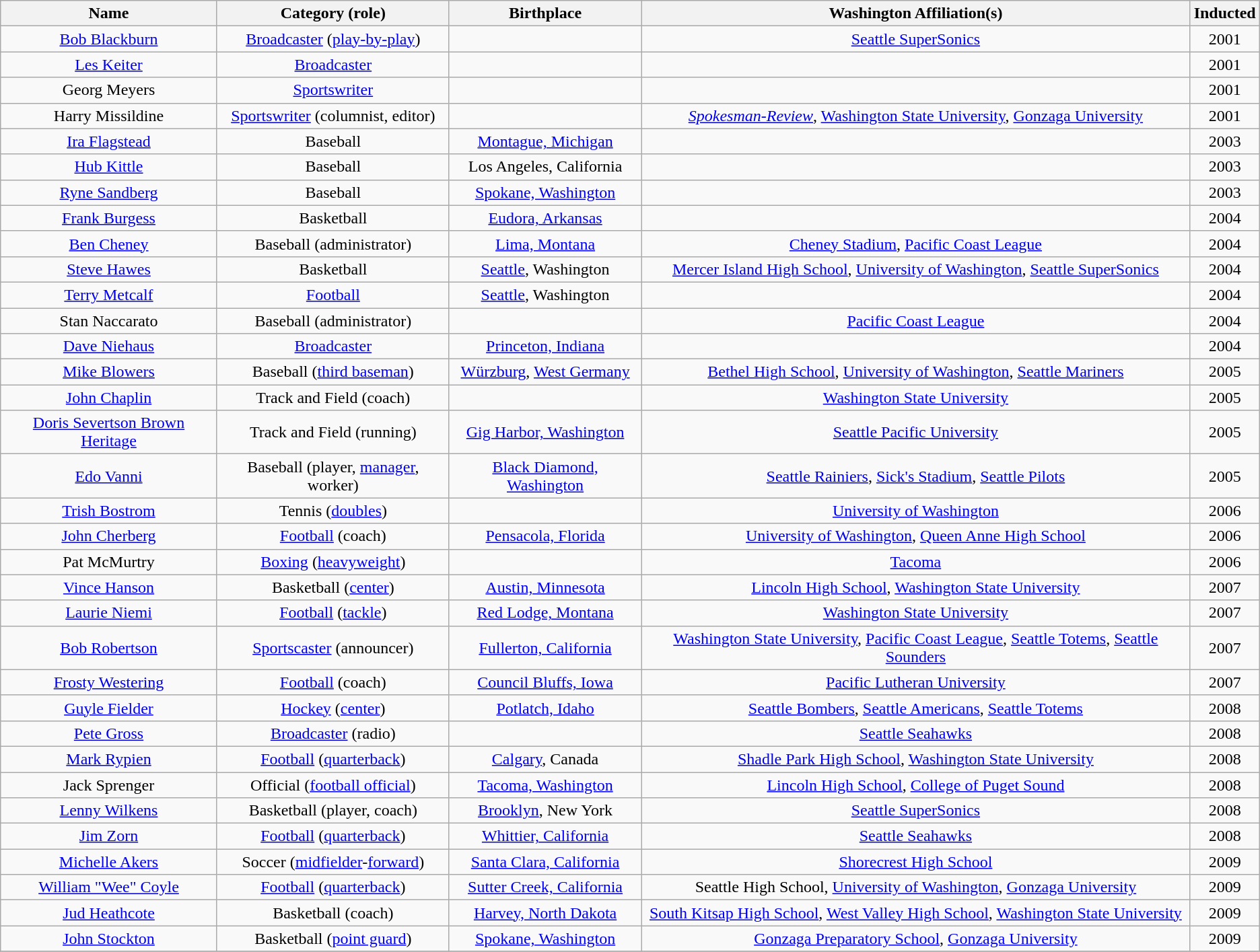<table class="wikitable sortable" style="text-align:center;">
<tr>
<th>Name</th>
<th>Category (role)</th>
<th>Birthplace</th>
<th>Washington Affiliation(s)</th>
<th>Inducted</th>
</tr>
<tr>
<td><a href='#'>Bob Blackburn</a></td>
<td><a href='#'>Broadcaster</a> (<a href='#'>play-by-play</a>)</td>
<td></td>
<td><a href='#'>Seattle SuperSonics</a></td>
<td>2001</td>
</tr>
<tr>
<td><a href='#'>Les Keiter</a></td>
<td><a href='#'>Broadcaster</a></td>
<td></td>
<td></td>
<td>2001</td>
</tr>
<tr>
<td>Georg Meyers</td>
<td><a href='#'>Sportswriter</a></td>
<td></td>
<td></td>
<td>2001</td>
</tr>
<tr>
<td>Harry Missildine</td>
<td><a href='#'>Sportswriter</a> (columnist, editor)</td>
<td></td>
<td><em><a href='#'>Spokesman-Review</a></em>, <a href='#'>Washington State University</a>, <a href='#'>Gonzaga University</a></td>
<td>2001</td>
</tr>
<tr>
<td><a href='#'>Ira Flagstead</a></td>
<td>Baseball</td>
<td><a href='#'>Montague, Michigan</a></td>
<td></td>
<td>2003</td>
</tr>
<tr>
<td><a href='#'>Hub Kittle</a></td>
<td>Baseball</td>
<td>Los Angeles, California</td>
<td></td>
<td>2003</td>
</tr>
<tr>
<td><a href='#'>Ryne Sandberg</a></td>
<td>Baseball</td>
<td><a href='#'>Spokane, Washington</a></td>
<td></td>
<td>2003</td>
</tr>
<tr>
<td><a href='#'>Frank Burgess</a></td>
<td>Basketball</td>
<td><a href='#'>Eudora, Arkansas</a></td>
<td></td>
<td>2004</td>
</tr>
<tr>
<td><a href='#'>Ben Cheney</a></td>
<td>Baseball (administrator)</td>
<td><a href='#'>Lima, Montana</a></td>
<td><a href='#'>Cheney Stadium</a>, <a href='#'>Pacific Coast League</a></td>
<td>2004</td>
</tr>
<tr>
<td><a href='#'>Steve Hawes</a></td>
<td>Basketball</td>
<td><a href='#'>Seattle</a>, Washington</td>
<td><a href='#'>Mercer Island High School</a>, <a href='#'>University of Washington</a>, <a href='#'>Seattle SuperSonics</a></td>
<td>2004</td>
</tr>
<tr>
<td><a href='#'>Terry Metcalf</a></td>
<td><a href='#'>Football</a></td>
<td><a href='#'>Seattle</a>, Washington</td>
<td></td>
<td>2004</td>
</tr>
<tr>
<td>Stan Naccarato</td>
<td>Baseball (administrator)</td>
<td></td>
<td><a href='#'>Pacific Coast League</a></td>
<td>2004</td>
</tr>
<tr>
<td><a href='#'>Dave Niehaus</a></td>
<td><a href='#'>Broadcaster</a></td>
<td><a href='#'>Princeton, Indiana</a></td>
<td></td>
<td>2004</td>
</tr>
<tr>
<td><a href='#'>Mike Blowers</a></td>
<td>Baseball (<a href='#'>third baseman</a>)</td>
<td><a href='#'>Würzburg</a>, <a href='#'>West Germany</a></td>
<td><a href='#'>Bethel High School</a>, <a href='#'>University of Washington</a>, <a href='#'>Seattle Mariners</a></td>
<td>2005</td>
</tr>
<tr>
<td><a href='#'>John Chaplin</a></td>
<td>Track and Field (coach)</td>
<td></td>
<td><a href='#'>Washington State University</a></td>
<td>2005</td>
</tr>
<tr>
<td><a href='#'>Doris Severtson Brown Heritage</a></td>
<td>Track and Field (running)</td>
<td><a href='#'>Gig Harbor, Washington</a></td>
<td><a href='#'>Seattle Pacific University</a></td>
<td>2005</td>
</tr>
<tr>
<td><a href='#'>Edo Vanni</a></td>
<td>Baseball (player, <a href='#'>manager</a>, worker)</td>
<td><a href='#'>Black Diamond, Washington</a></td>
<td><a href='#'>Seattle Rainiers</a>, <a href='#'>Sick's Stadium</a>, <a href='#'>Seattle Pilots</a></td>
<td>2005</td>
</tr>
<tr>
<td><a href='#'>Trish Bostrom</a></td>
<td>Tennis (<a href='#'>doubles</a>)</td>
<td></td>
<td><a href='#'>University of Washington</a></td>
<td>2006</td>
</tr>
<tr>
<td><a href='#'>John Cherberg</a></td>
<td><a href='#'>Football</a> (coach)</td>
<td><a href='#'>Pensacola, Florida</a></td>
<td><a href='#'>University of Washington</a>, <a href='#'>Queen Anne High School</a></td>
<td>2006</td>
</tr>
<tr>
<td>Pat McMurtry</td>
<td><a href='#'>Boxing</a> (<a href='#'>heavyweight</a>)</td>
<td></td>
<td><a href='#'>Tacoma</a></td>
<td>2006</td>
</tr>
<tr>
<td><a href='#'>Vince Hanson</a></td>
<td>Basketball (<a href='#'>center</a>)</td>
<td><a href='#'>Austin, Minnesota</a></td>
<td><a href='#'>Lincoln High School</a>, <a href='#'>Washington State University</a></td>
<td>2007</td>
</tr>
<tr>
<td><a href='#'>Laurie Niemi</a></td>
<td><a href='#'>Football</a> (<a href='#'>tackle</a>)</td>
<td><a href='#'>Red Lodge, Montana</a></td>
<td><a href='#'>Washington State University</a></td>
<td>2007</td>
</tr>
<tr>
<td><a href='#'>Bob Robertson</a></td>
<td><a href='#'>Sportscaster</a> (announcer)</td>
<td><a href='#'>Fullerton, California</a></td>
<td><a href='#'>Washington State University</a>, <a href='#'>Pacific Coast League</a>, <a href='#'>Seattle Totems</a>, <a href='#'>Seattle Sounders</a></td>
<td>2007</td>
</tr>
<tr>
<td><a href='#'>Frosty Westering</a></td>
<td><a href='#'>Football</a> (coach)</td>
<td><a href='#'>Council Bluffs, Iowa</a></td>
<td><a href='#'>Pacific Lutheran University</a></td>
<td>2007</td>
</tr>
<tr>
<td><a href='#'>Guyle Fielder</a></td>
<td><a href='#'>Hockey</a> (<a href='#'>center</a>)</td>
<td><a href='#'>Potlatch, Idaho</a></td>
<td><a href='#'>Seattle Bombers</a>, <a href='#'>Seattle Americans</a>, <a href='#'>Seattle Totems</a></td>
<td>2008</td>
</tr>
<tr>
<td><a href='#'>Pete Gross</a></td>
<td><a href='#'>Broadcaster</a> (radio)</td>
<td></td>
<td><a href='#'>Seattle Seahawks</a></td>
<td>2008</td>
</tr>
<tr>
<td><a href='#'>Mark Rypien</a></td>
<td><a href='#'>Football</a> (<a href='#'>quarterback</a>)</td>
<td><a href='#'>Calgary</a>, Canada</td>
<td><a href='#'>Shadle Park High School</a>, <a href='#'>Washington State University</a></td>
<td>2008</td>
</tr>
<tr>
<td>Jack Sprenger</td>
<td>Official (<a href='#'>football official</a>)</td>
<td><a href='#'>Tacoma, Washington</a></td>
<td><a href='#'>Lincoln High School</a>, <a href='#'>College of Puget Sound</a></td>
<td>2008</td>
</tr>
<tr>
<td><a href='#'>Lenny Wilkens</a></td>
<td>Basketball (player, coach)</td>
<td><a href='#'>Brooklyn</a>, New York</td>
<td><a href='#'>Seattle SuperSonics</a></td>
<td>2008</td>
</tr>
<tr>
<td><a href='#'>Jim Zorn</a></td>
<td><a href='#'>Football</a> (<a href='#'>quarterback</a>)</td>
<td><a href='#'>Whittier, California</a></td>
<td><a href='#'>Seattle Seahawks</a></td>
<td>2008</td>
</tr>
<tr>
<td><a href='#'>Michelle Akers</a></td>
<td>Soccer (<a href='#'>midfielder</a>-<a href='#'>forward</a>)</td>
<td><a href='#'>Santa Clara, California</a></td>
<td><a href='#'>Shorecrest High School</a></td>
<td>2009</td>
</tr>
<tr>
<td><a href='#'>William "Wee" Coyle</a></td>
<td><a href='#'>Football</a> (<a href='#'>quarterback</a>)</td>
<td><a href='#'>Sutter Creek, California</a></td>
<td>Seattle High School, <a href='#'>University of Washington</a>, <a href='#'>Gonzaga University</a></td>
<td>2009</td>
</tr>
<tr>
<td><a href='#'>Jud Heathcote</a></td>
<td>Basketball (coach)</td>
<td><a href='#'>Harvey, North Dakota</a></td>
<td><a href='#'>South Kitsap High School</a>, <a href='#'>West Valley High School</a>, <a href='#'>Washington State University</a></td>
<td>2009</td>
</tr>
<tr>
<td><a href='#'>John Stockton</a></td>
<td>Basketball (<a href='#'>point guard</a>)</td>
<td><a href='#'>Spokane, Washington</a></td>
<td><a href='#'>Gonzaga Preparatory School</a>, <a href='#'>Gonzaga University</a></td>
<td>2009</td>
</tr>
<tr>
</tr>
</table>
